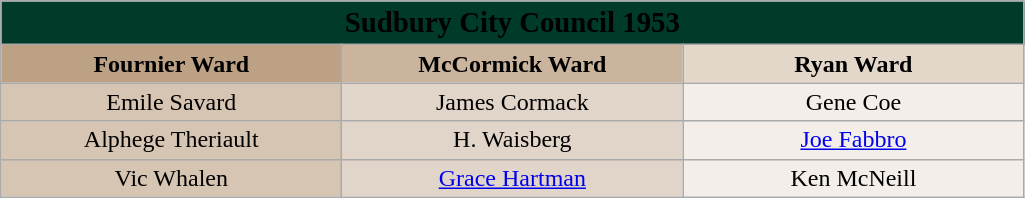<table class="wikitable">
<tr>
<td style= "text-align:center; width: 660px;" colspan="3" bgcolor=003A2A><span><big><strong>Sudbury City Council 1953</strong></big></span></td>
</tr>
<tr>
<td style="text-align:center; width: 220px;" bgcolor= BDA185><strong>Fournier Ward</strong></td>
<td style="text-align:center; width: 220px;" bgcolor= CAB49E><strong>McCormick Ward</strong></td>
<td style="text-align:center; width: 220px;" bgcolor= E3D7CA><strong>Ryan Ward</strong></td>
</tr>
<tr>
<td style="text-align:center;" bgcolor= D7C5B3>Emile Savard</td>
<td style="text-align:center;" bgcolor= E1D5C9>James Cormack</td>
<td style="text-align:center;" bgcolor= F3EEE9>Gene Coe</td>
</tr>
<tr>
<td style="text-align:center;" bgcolor= D7C5B3>Alphege Theriault</td>
<td style="text-align:center;" bgcolor= E1D5C9>H. Waisberg</td>
<td style="text-align:center;" bgcolor= F3EEE9><a href='#'>Joe Fabbro</a></td>
</tr>
<tr>
<td style="text-align:center;" bgcolor= D7C5B3>Vic Whalen</td>
<td style="text-align:center;" bgcolor= E1D5C9><a href='#'>Grace Hartman</a></td>
<td style="text-align:center;" bgcolor= F3EEE9>Ken McNeill</td>
</tr>
</table>
